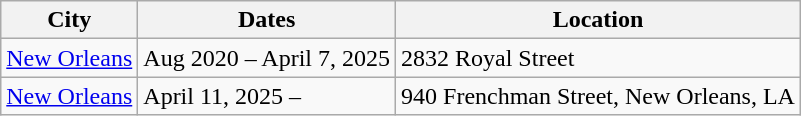<table class="wikitable">
<tr>
<th><strong>City</strong></th>
<th><strong>Dates</strong></th>
<th><strong>Location</strong></th>
</tr>
<tr>
<td><a href='#'>New Orleans</a></td>
<td>Aug 2020 – April 7, 2025</td>
<td>2832 Royal Street</td>
</tr>
<tr>
<td><a href='#'>New Orleans</a></td>
<td>April 11, 2025 –</td>
<td>940 Frenchman Street, New Orleans, LA</td>
</tr>
</table>
